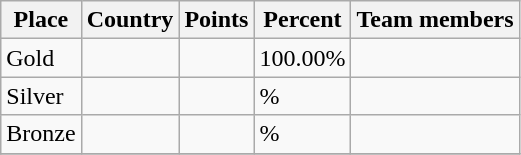<table class="wikitable sortable" style="text-align: left;">
<tr>
<th>Place</th>
<th>Country</th>
<th>Points</th>
<th>Percent</th>
<th>Team members</th>
</tr>
<tr>
<td> Gold</td>
<td></td>
<td></td>
<td>100.00%</td>
<td></td>
</tr>
<tr>
<td> Silver</td>
<td></td>
<td></td>
<td>%</td>
<td></td>
</tr>
<tr>
<td> Bronze</td>
<td></td>
<td></td>
<td>%</td>
<td></td>
</tr>
<tr>
</tr>
</table>
